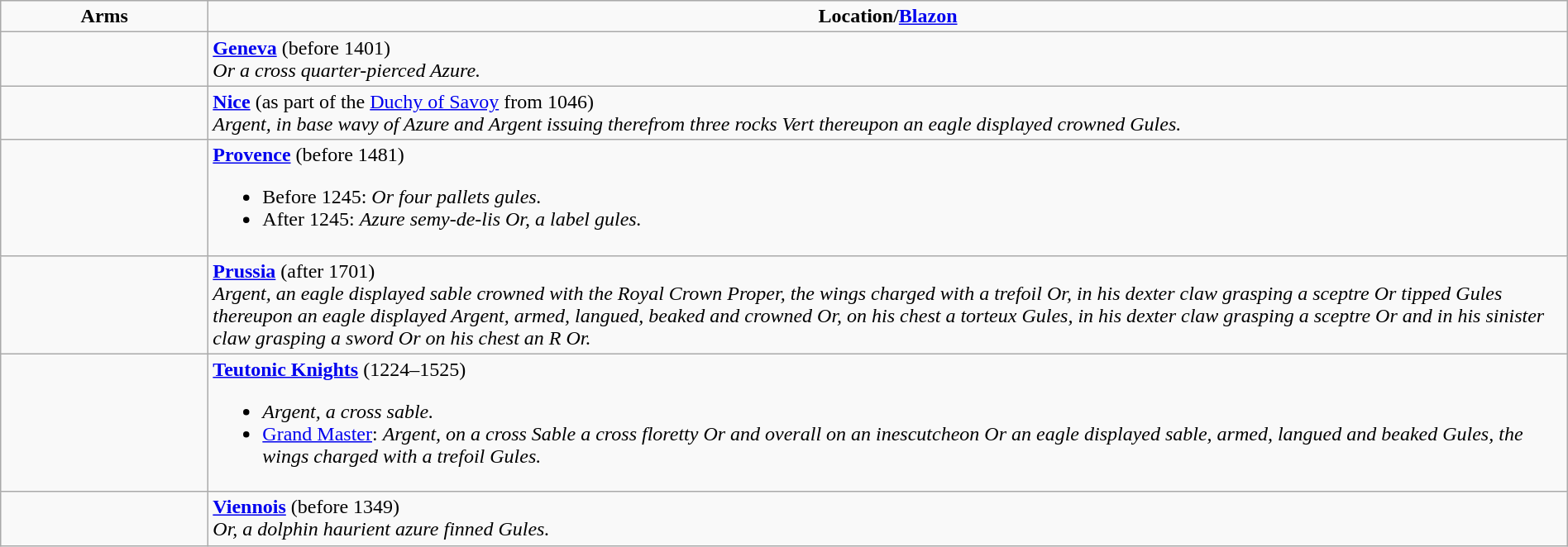<table class=wikitable width=100%>
<tr valign=top  align=center>
<td width="160"><strong>Arms</strong></td>
<td><strong>Location/<a href='#'>Blazon</a></strong></td>
</tr>
<tr valign=top>
<td align=center></td>
<td><strong><a href='#'>Geneva</a></strong> (before 1401)<br><em>Or a cross quarter-pierced Azure.</em></td>
</tr>
<tr valign=top>
<td align=center></td>
<td><strong><a href='#'>Nice</a></strong> (as part of the <a href='#'>Duchy of Savoy</a> from 1046)<br><em>Argent, in base wavy of Azure and Argent issuing therefrom three rocks Vert thereupon an eagle displayed crowned Gules.</em></td>
</tr>
<tr valign=top>
<td align=center> </td>
<td><strong><a href='#'>Provence</a></strong> (before 1481)<br><ul><li>Before 1245: <em>Or four pallets gules.</em></li><li>After 1245: <em>Azure semy-de-lis Or, a label gules.</em></li></ul></td>
</tr>
<tr valign=top>
<td align=center></td>
<td><strong><a href='#'>Prussia</a></strong> (after 1701)<br><em>Argent, an eagle displayed sable crowned with the Royal Crown Proper, the wings charged with a trefoil Or, in his dexter claw grasping a sceptre Or tipped Gules thereupon an eagle displayed Argent, armed, langued, beaked and crowned Or, on his chest a torteux Gules, in his dexter claw grasping a sceptre Or and in his sinister claw grasping a sword Or on his chest an R Or.</em><br></td>
</tr>
<tr valign=top>
<td align=center> </td>
<td><strong><a href='#'>Teutonic Knights</a></strong> (1224–1525)<br><ul><li><em>Argent, a cross sable.</em></li><li><a href='#'>Grand Master</a>: <em>Argent, on a cross Sable a cross floretty Or and overall on an inescutcheon Or an eagle displayed sable, armed, langued and beaked Gules, the wings charged with a trefoil Gules.</em></li></ul></td>
</tr>
<tr valign=top>
<td align=center></td>
<td><strong><a href='#'>Viennois</a></strong> (before 1349)<br><em>Or, a dolphin haurient azure finned Gules.</em></td>
</tr>
</table>
